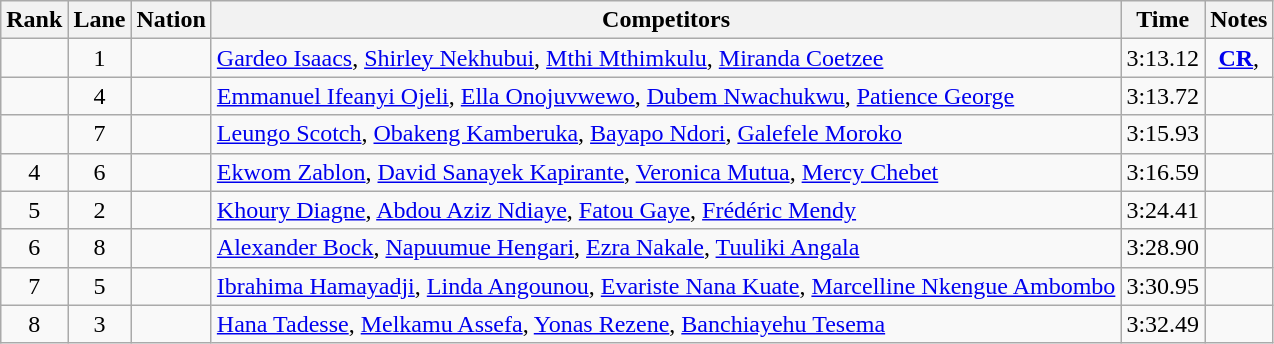<table class="wikitable sortable" style="text-align:center">
<tr>
<th>Rank</th>
<th>Lane</th>
<th>Nation</th>
<th>Competitors</th>
<th>Time</th>
<th>Notes</th>
</tr>
<tr>
<td></td>
<td>1</td>
<td align=left></td>
<td align=left><a href='#'>Gardeo Isaacs</a>, <a href='#'>Shirley Nekhubui</a>, <a href='#'>Mthi Mthimkulu</a>, <a href='#'>Miranda Coetzee</a></td>
<td>3:13.12</td>
<td><strong><a href='#'>CR</a></strong>, <strong></strong></td>
</tr>
<tr>
<td></td>
<td>4</td>
<td align=left></td>
<td align=left><a href='#'>Emmanuel Ifeanyi Ojeli</a>, <a href='#'>Ella Onojuvwewo</a>, <a href='#'>Dubem Nwachukwu</a>, <a href='#'>Patience George</a></td>
<td>3:13.72</td>
<td></td>
</tr>
<tr>
<td></td>
<td>7</td>
<td align=left></td>
<td align=left><a href='#'>Leungo Scotch</a>, <a href='#'>Obakeng Kamberuka</a>, <a href='#'>Bayapo Ndori</a>, <a href='#'>Galefele Moroko</a></td>
<td>3:15.93</td>
<td></td>
</tr>
<tr>
<td>4</td>
<td>6</td>
<td align=left></td>
<td align=left><a href='#'>Ekwom Zablon</a>, <a href='#'>David Sanayek Kapirante</a>, <a href='#'>Veronica Mutua</a>, <a href='#'>Mercy Chebet</a></td>
<td>3:16.59</td>
<td></td>
</tr>
<tr>
<td>5</td>
<td>2</td>
<td align=left></td>
<td align=left><a href='#'>Khoury Diagne</a>, <a href='#'>Abdou Aziz Ndiaye</a>, <a href='#'>Fatou Gaye</a>, <a href='#'>Frédéric Mendy</a></td>
<td>3:24.41</td>
<td></td>
</tr>
<tr>
<td>6</td>
<td>8</td>
<td align=left></td>
<td align=left><a href='#'>Alexander Bock</a>, <a href='#'>Napuumue Hengari</a>, <a href='#'>Ezra Nakale</a>, <a href='#'>Tuuliki Angala</a></td>
<td>3:28.90</td>
<td></td>
</tr>
<tr>
<td>7</td>
<td>5</td>
<td align=left></td>
<td align=left><a href='#'>Ibrahima Hamayadji</a>, <a href='#'>Linda Angounou</a>, <a href='#'>Evariste Nana Kuate</a>, <a href='#'>Marcelline Nkengue Ambombo</a></td>
<td>3:30.95</td>
<td></td>
</tr>
<tr>
<td>8</td>
<td>3</td>
<td align=left></td>
<td align=left><a href='#'>Hana Tadesse</a>, <a href='#'>Melkamu Assefa</a>, <a href='#'>Yonas Rezene</a>, <a href='#'>Banchiayehu Tesema</a></td>
<td>3:32.49</td>
<td></td>
</tr>
</table>
